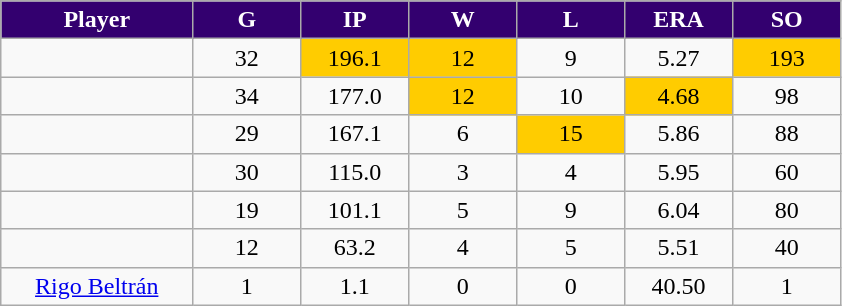<table class="wikitable sortable">
<tr>
<th style="background:#33006F;color:#FFFFFF; width:16%;">Player</th>
<th style="background:#33006F;color:#FFFFFF; width:9%;">G</th>
<th style="background:#33006F;color:#FFFFFF; width:9%;">IP</th>
<th style="background:#33006F;color:#FFFFFF; width:9%;">W</th>
<th style="background:#33006F;color:#FFFFFF; width:9%;">L</th>
<th style="background:#33006F;color:#FFFFFF; width:9%;">ERA</th>
<th style="background:#33006F;color:#FFFFFF; width:9%;">SO</th>
</tr>
<tr style="text-align:center;">
<td></td>
<td>32</td>
<td bgcolor="#FFCC00">196.1</td>
<td bgcolor="#FFCC00">12</td>
<td>9</td>
<td>5.27</td>
<td bgcolor="#FFCC00">193</td>
</tr>
<tr style="text-align:center;">
<td></td>
<td>34</td>
<td>177.0</td>
<td bgcolor="#FFCC00">12</td>
<td>10</td>
<td bgcolor="#FFCC00">4.68</td>
<td>98</td>
</tr>
<tr style="text-align:center;">
<td></td>
<td>29</td>
<td>167.1</td>
<td>6</td>
<td bgcolor="#FFCC00">15</td>
<td>5.86</td>
<td>88</td>
</tr>
<tr style="text-align:center;">
<td></td>
<td>30</td>
<td>115.0</td>
<td>3</td>
<td>4</td>
<td>5.95</td>
<td>60</td>
</tr>
<tr style="text-align:center;">
<td></td>
<td>19</td>
<td>101.1</td>
<td>5</td>
<td>9</td>
<td>6.04</td>
<td>80</td>
</tr>
<tr style="text-align:center;">
<td></td>
<td>12</td>
<td>63.2</td>
<td>4</td>
<td>5</td>
<td>5.51</td>
<td>40</td>
</tr>
<tr align=center>
<td><a href='#'>Rigo Beltrán</a></td>
<td>1</td>
<td>1.1</td>
<td>0</td>
<td>0</td>
<td>40.50</td>
<td>1</td>
</tr>
</table>
